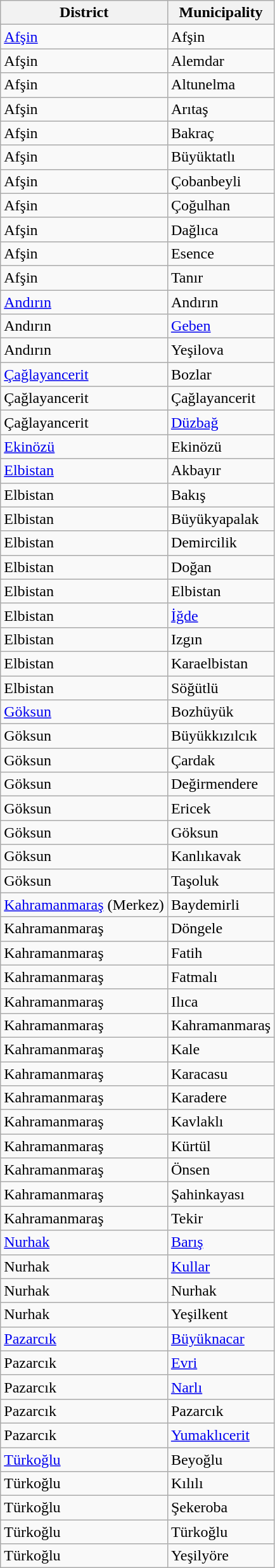<table class="sortable wikitable">
<tr>
<th>District</th>
<th>Municipality</th>
</tr>
<tr>
<td><a href='#'>Afşin</a></td>
<td>Afşin</td>
</tr>
<tr>
<td>Afşin</td>
<td>Alemdar</td>
</tr>
<tr>
<td>Afşin</td>
<td>Altunelma</td>
</tr>
<tr>
<td>Afşin</td>
<td>Arıtaş</td>
</tr>
<tr>
<td>Afşin</td>
<td>Bakraç</td>
</tr>
<tr>
<td>Afşin</td>
<td>Büyüktatlı</td>
</tr>
<tr>
<td>Afşin</td>
<td>Çobanbeyli</td>
</tr>
<tr>
<td>Afşin</td>
<td>Çoğulhan</td>
</tr>
<tr>
<td>Afşin</td>
<td>Dağlıca</td>
</tr>
<tr>
<td>Afşin</td>
<td>Esence</td>
</tr>
<tr>
<td>Afşin</td>
<td>Tanır</td>
</tr>
<tr>
<td><a href='#'>Andırın</a></td>
<td>Andırın</td>
</tr>
<tr>
<td>Andırın</td>
<td><a href='#'>Geben</a></td>
</tr>
<tr>
<td>Andırın</td>
<td>Yeşilova</td>
</tr>
<tr>
<td><a href='#'>Çağlayancerit</a></td>
<td>Bozlar</td>
</tr>
<tr>
<td>Çağlayancerit</td>
<td>Çağlayancerit</td>
</tr>
<tr>
<td>Çağlayancerit</td>
<td><a href='#'>Düzbağ</a></td>
</tr>
<tr>
<td><a href='#'>Ekinözü</a></td>
<td>Ekinözü</td>
</tr>
<tr>
<td><a href='#'>Elbistan</a></td>
<td>Akbayır</td>
</tr>
<tr>
<td>Elbistan</td>
<td>Bakış</td>
</tr>
<tr>
<td>Elbistan</td>
<td>Büyükyapalak</td>
</tr>
<tr>
<td>Elbistan</td>
<td>Demircilik</td>
</tr>
<tr>
<td>Elbistan</td>
<td>Doğan</td>
</tr>
<tr>
<td>Elbistan</td>
<td>Elbistan</td>
</tr>
<tr>
<td>Elbistan</td>
<td><a href='#'>İğde</a></td>
</tr>
<tr>
<td>Elbistan</td>
<td>Izgın</td>
</tr>
<tr>
<td>Elbistan</td>
<td>Karaelbistan</td>
</tr>
<tr>
<td>Elbistan</td>
<td>Söğütlü</td>
</tr>
<tr>
<td><a href='#'>Göksun</a></td>
<td>Bozhüyük</td>
</tr>
<tr>
<td>Göksun</td>
<td>Büyükkızılcık</td>
</tr>
<tr>
<td>Göksun</td>
<td>Çardak</td>
</tr>
<tr>
<td>Göksun</td>
<td>Değirmendere</td>
</tr>
<tr>
<td>Göksun</td>
<td>Ericek</td>
</tr>
<tr>
<td>Göksun</td>
<td>Göksun</td>
</tr>
<tr>
<td>Göksun</td>
<td>Kanlıkavak</td>
</tr>
<tr>
<td>Göksun</td>
<td>Taşoluk</td>
</tr>
<tr>
<td><a href='#'>Kahramanmaraş</a> (Merkez)</td>
<td>Baydemirli</td>
</tr>
<tr>
<td>Kahramanmaraş</td>
<td>Döngele</td>
</tr>
<tr>
<td>Kahramanmaraş</td>
<td>Fatih</td>
</tr>
<tr>
<td>Kahramanmaraş</td>
<td>Fatmalı</td>
</tr>
<tr>
<td>Kahramanmaraş</td>
<td>Ilıca</td>
</tr>
<tr>
<td>Kahramanmaraş</td>
<td>Kahramanmaraş</td>
</tr>
<tr>
<td>Kahramanmaraş</td>
<td>Kale</td>
</tr>
<tr>
<td>Kahramanmaraş</td>
<td>Karacasu</td>
</tr>
<tr>
<td>Kahramanmaraş</td>
<td>Karadere</td>
</tr>
<tr>
<td>Kahramanmaraş</td>
<td>Kavlaklı</td>
</tr>
<tr>
<td>Kahramanmaraş</td>
<td>Kürtül</td>
</tr>
<tr>
<td>Kahramanmaraş</td>
<td>Önsen</td>
</tr>
<tr>
<td>Kahramanmaraş</td>
<td>Şahinkayası</td>
</tr>
<tr>
<td>Kahramanmaraş</td>
<td>Tekir</td>
</tr>
<tr>
<td><a href='#'>Nurhak</a></td>
<td><a href='#'>Barış</a></td>
</tr>
<tr>
<td>Nurhak</td>
<td><a href='#'>Kullar</a></td>
</tr>
<tr>
<td>Nurhak</td>
<td>Nurhak</td>
</tr>
<tr>
<td>Nurhak</td>
<td>Yeşilkent</td>
</tr>
<tr>
<td><a href='#'>Pazarcık</a></td>
<td><a href='#'>Büyüknacar</a></td>
</tr>
<tr>
<td>Pazarcık</td>
<td><a href='#'>Evri</a></td>
</tr>
<tr>
<td>Pazarcık</td>
<td><a href='#'>Narlı</a></td>
</tr>
<tr>
<td>Pazarcık</td>
<td>Pazarcık</td>
</tr>
<tr>
<td>Pazarcık</td>
<td><a href='#'>Yumaklıcerit</a></td>
</tr>
<tr>
<td><a href='#'>Türkoğlu</a></td>
<td>Beyoğlu</td>
</tr>
<tr>
<td>Türkoğlu</td>
<td>Kılılı</td>
</tr>
<tr>
<td>Türkoğlu</td>
<td>Şekeroba</td>
</tr>
<tr>
<td>Türkoğlu</td>
<td>Türkoğlu</td>
</tr>
<tr>
<td>Türkoğlu</td>
<td>Yeşilyöre</td>
</tr>
</table>
